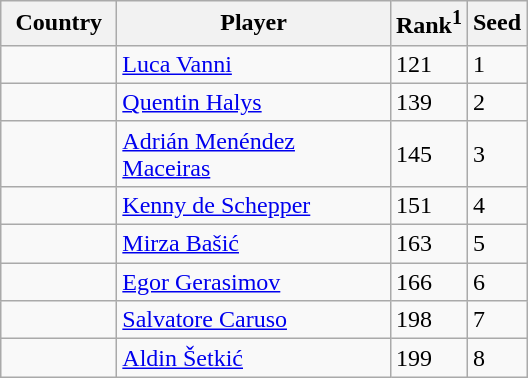<table class="sortable wikitable">
<tr>
<th width="70">Country</th>
<th width="175">Player</th>
<th>Rank<sup>1</sup></th>
<th>Seed</th>
</tr>
<tr>
<td></td>
<td><a href='#'>Luca Vanni</a></td>
<td>121</td>
<td>1</td>
</tr>
<tr>
<td></td>
<td><a href='#'>Quentin Halys</a></td>
<td>139</td>
<td>2</td>
</tr>
<tr>
<td></td>
<td><a href='#'>Adrián Menéndez Maceiras</a></td>
<td>145</td>
<td>3</td>
</tr>
<tr>
<td></td>
<td><a href='#'>Kenny de Schepper</a></td>
<td>151</td>
<td>4</td>
</tr>
<tr>
<td></td>
<td><a href='#'>Mirza Bašić</a></td>
<td>163</td>
<td>5</td>
</tr>
<tr>
<td></td>
<td><a href='#'>Egor Gerasimov</a></td>
<td>166</td>
<td>6</td>
</tr>
<tr>
<td></td>
<td><a href='#'>Salvatore Caruso</a></td>
<td>198</td>
<td>7</td>
</tr>
<tr>
<td></td>
<td><a href='#'>Aldin Šetkić</a></td>
<td>199</td>
<td>8</td>
</tr>
</table>
